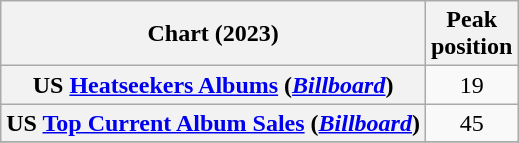<table class="wikitable plainrowheaders" style="text-align:center">
<tr>
<th scope="col">Chart (2023)</th>
<th scope="col">Peak<br>position</th>
</tr>
<tr>
<th scope="row">US  <a href='#'>Heatseekers Albums</a> (<em><a href='#'>Billboard</a></em>)</th>
<td>19</td>
</tr>
<tr>
<th scope="row">US <a href='#'>Top Current Album Sales</a> (<em><a href='#'>Billboard</a></em>)</th>
<td>45</td>
</tr>
<tr>
</tr>
</table>
